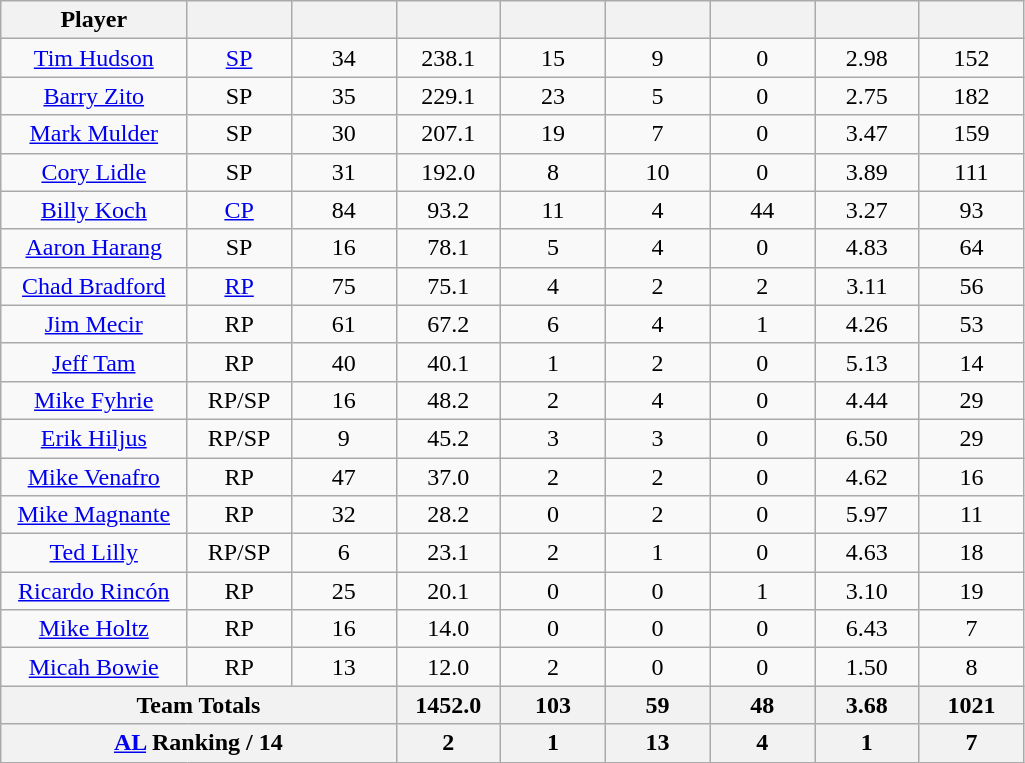<table class="wikitable sortable">
<tr>
<th bgcolor="#DDDDFF" width="16%">Player</th>
<th bgcolor="#DDDDFF" width="9%"></th>
<th bgcolor="#DDDDFF" width="9%"></th>
<th bgcolor="#DDDDFF" width="9%"></th>
<th bgcolor="#DDDDFF" width="9%"></th>
<th bgcolor="#DDDDFF" width="9%"></th>
<th bgcolor="#DDDDFF" width="9%"></th>
<th bgcolor="#DDDDFF" width="9%"></th>
<th bgcolor="#DDDDFF" width="9%"></th>
</tr>
<tr align="center">
<td><a href='#'>Tim Hudson</a></td>
<td><a href='#'>SP</a></td>
<td>34</td>
<td>238.1</td>
<td>15</td>
<td>9</td>
<td>0</td>
<td>2.98</td>
<td>152</td>
</tr>
<tr align="center">
<td><a href='#'>Barry Zito</a></td>
<td>SP</td>
<td>35</td>
<td>229.1</td>
<td>23</td>
<td>5</td>
<td>0</td>
<td>2.75</td>
<td>182</td>
</tr>
<tr align="center">
<td><a href='#'>Mark Mulder</a></td>
<td>SP</td>
<td>30</td>
<td>207.1</td>
<td>19</td>
<td>7</td>
<td>0</td>
<td>3.47</td>
<td>159</td>
</tr>
<tr align="center">
<td><a href='#'>Cory Lidle</a></td>
<td>SP</td>
<td>31</td>
<td>192.0</td>
<td>8</td>
<td>10</td>
<td>0</td>
<td>3.89</td>
<td>111</td>
</tr>
<tr align="center">
<td><a href='#'>Billy Koch</a></td>
<td><a href='#'>CP</a></td>
<td>84</td>
<td>93.2</td>
<td>11</td>
<td>4</td>
<td>44</td>
<td>3.27</td>
<td>93</td>
</tr>
<tr align=center>
<td><a href='#'>Aaron Harang</a></td>
<td>SP</td>
<td>16</td>
<td>78.1</td>
<td>5</td>
<td>4</td>
<td>0</td>
<td>4.83</td>
<td>64</td>
</tr>
<tr align="center">
<td><a href='#'>Chad Bradford</a></td>
<td><a href='#'>RP</a></td>
<td>75</td>
<td>75.1</td>
<td>4</td>
<td>2</td>
<td>2</td>
<td>3.11</td>
<td>56</td>
</tr>
<tr align="center">
<td><a href='#'>Jim Mecir</a></td>
<td>RP</td>
<td>61</td>
<td>67.2</td>
<td>6</td>
<td>4</td>
<td>1</td>
<td>4.26</td>
<td>53</td>
</tr>
<tr align="center">
<td><a href='#'>Jeff Tam</a></td>
<td>RP</td>
<td>40</td>
<td>40.1</td>
<td>1</td>
<td>2</td>
<td>0</td>
<td>5.13</td>
<td>14</td>
</tr>
<tr align="center">
<td><a href='#'>Mike Fyhrie</a></td>
<td>RP/SP</td>
<td>16</td>
<td>48.2</td>
<td>2</td>
<td>4</td>
<td>0</td>
<td>4.44</td>
<td>29</td>
</tr>
<tr align="center">
<td><a href='#'>Erik Hiljus</a></td>
<td>RP/SP</td>
<td>9</td>
<td>45.2</td>
<td>3</td>
<td>3</td>
<td>0</td>
<td>6.50</td>
<td>29</td>
</tr>
<tr align="center">
<td><a href='#'>Mike Venafro</a></td>
<td>RP</td>
<td>47</td>
<td>37.0</td>
<td>2</td>
<td>2</td>
<td>0</td>
<td>4.62</td>
<td>16</td>
</tr>
<tr align=center>
<td><a href='#'>Mike Magnante</a></td>
<td>RP</td>
<td>32</td>
<td>28.2</td>
<td>0</td>
<td>2</td>
<td>0</td>
<td>5.97</td>
<td>11</td>
</tr>
<tr align="center">
<td><a href='#'>Ted Lilly</a></td>
<td>RP/SP</td>
<td>6</td>
<td>23.1</td>
<td>2</td>
<td>1</td>
<td>0</td>
<td>4.63</td>
<td>18</td>
</tr>
<tr align="center">
<td><a href='#'>Ricardo Rincón</a></td>
<td>RP</td>
<td>25</td>
<td>20.1</td>
<td>0</td>
<td>0</td>
<td>1</td>
<td>3.10</td>
<td>19</td>
</tr>
<tr align="center">
<td><a href='#'>Mike Holtz</a></td>
<td>RP</td>
<td>16</td>
<td>14.0</td>
<td>0</td>
<td>0</td>
<td>0</td>
<td>6.43</td>
<td>7</td>
</tr>
<tr align="center">
<td><a href='#'>Micah Bowie</a></td>
<td>RP</td>
<td>13</td>
<td>12.0</td>
<td>2</td>
<td>0</td>
<td>0</td>
<td>1.50</td>
<td>8</td>
</tr>
<tr>
<th colspan="3">Team Totals</th>
<th>1452.0</th>
<th>103</th>
<th>59</th>
<th>48</th>
<th>3.68</th>
<th>1021</th>
</tr>
<tr>
<th colspan="3"><a href='#'>AL</a> Ranking / 14</th>
<th>2</th>
<th>1</th>
<th>13</th>
<th>4</th>
<th>1</th>
<th>7</th>
</tr>
</table>
